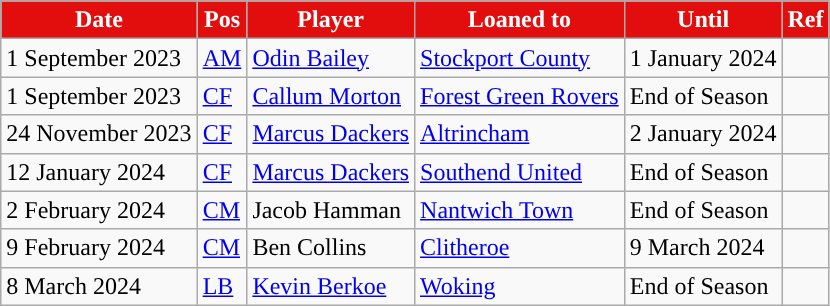<table class="wikitable plainrowheaders sortable">
<tr>
<th style="background:#e20e0e;color:white;">Date</th>
<th style="background:#e20e0e;color:white;">Pos</th>
<th style="background:#e20e0e;color:white;">Player</th>
<th style="background:#e20e0e;color:white;">Loaned to</th>
<th style="background:#e20e0e;color:white;">Until</th>
<th style="background:#e20e0e;color:white;">Ref</th>
</tr>
<tr>
<td>1 September 2023</td>
<td><a href='#'>AM</a></td>
<td> <a href='#'>Odin Bailey</a></td>
<td> <a href='#'>Stockport County</a></td>
<td>1 January 2024</td>
<td></td>
</tr>
<tr>
<td>1 September 2023</td>
<td><a href='#'>CF</a></td>
<td> <a href='#'>Callum Morton</a></td>
<td> <a href='#'>Forest Green Rovers</a></td>
<td>End of Season</td>
<td></td>
</tr>
<tr>
<td>24 November 2023</td>
<td><a href='#'>CF</a></td>
<td> <a href='#'>Marcus Dackers</a></td>
<td> <a href='#'>Altrincham</a></td>
<td>2 January 2024</td>
<td></td>
</tr>
<tr>
<td>12 January 2024</td>
<td><a href='#'>CF</a></td>
<td> <a href='#'>Marcus Dackers</a></td>
<td> <a href='#'>Southend United</a></td>
<td>End of Season</td>
<td></td>
</tr>
<tr>
<td>2 February 2024</td>
<td><a href='#'>CM</a></td>
<td> Jacob Hamman</td>
<td> <a href='#'>Nantwich Town</a></td>
<td>End of Season</td>
<td></td>
</tr>
<tr>
<td>9 February 2024</td>
<td><a href='#'>CM</a></td>
<td> Ben Collins</td>
<td> <a href='#'>Clitheroe</a></td>
<td>9 March 2024</td>
<td></td>
</tr>
<tr>
<td>8 March 2024</td>
<td><a href='#'>LB</a></td>
<td> <a href='#'>Kevin Berkoe</a></td>
<td> <a href='#'>Woking</a></td>
<td>End of Season</td>
<td></td>
</tr>
</table>
